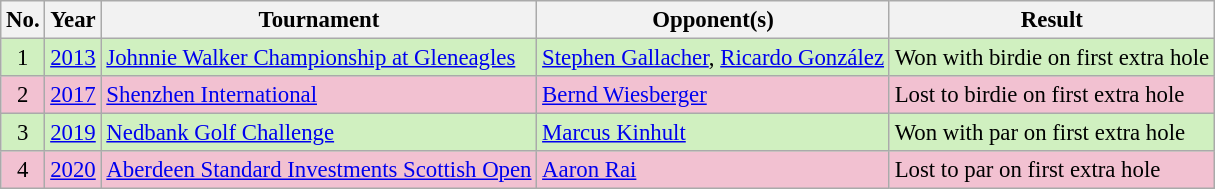<table class="wikitable" style="font-size:95%;">
<tr>
<th>No.</th>
<th>Year</th>
<th>Tournament</th>
<th>Opponent(s)</th>
<th>Result</th>
</tr>
<tr style="background:#D0F0C0;">
<td align=center>1</td>
<td><a href='#'>2013</a></td>
<td><a href='#'>Johnnie Walker Championship at Gleneagles</a></td>
<td> <a href='#'>Stephen Gallacher</a>,  <a href='#'>Ricardo González</a></td>
<td>Won with birdie on first extra hole</td>
</tr>
<tr style="background:#F2C1D1;">
<td align=center>2</td>
<td><a href='#'>2017</a></td>
<td><a href='#'>Shenzhen International</a></td>
<td> <a href='#'>Bernd Wiesberger</a></td>
<td>Lost to birdie on first extra hole</td>
</tr>
<tr style="background:#D0F0C0;">
<td align=center>3</td>
<td><a href='#'>2019</a></td>
<td><a href='#'>Nedbank Golf Challenge</a></td>
<td> <a href='#'>Marcus Kinhult</a></td>
<td>Won with par on first extra hole</td>
</tr>
<tr style="background:#F2C1D1;">
<td align=center>4</td>
<td><a href='#'>2020</a></td>
<td><a href='#'>Aberdeen Standard Investments Scottish Open</a></td>
<td> <a href='#'>Aaron Rai</a></td>
<td>Lost to par on first extra hole</td>
</tr>
</table>
